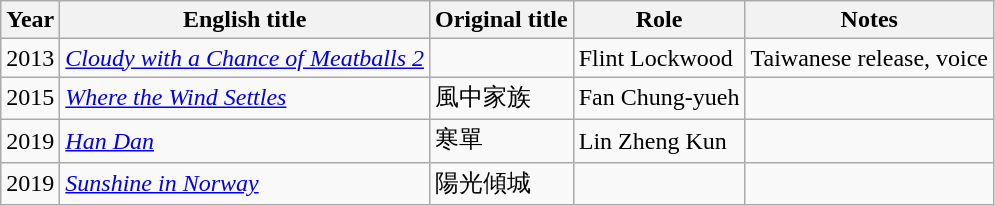<table class="wikitable sortable">
<tr>
<th>Year</th>
<th>English title</th>
<th>Original title</th>
<th>Role</th>
<th class="unsortable">Notes</th>
</tr>
<tr>
<td>2013</td>
<td><em><a href='#'>Cloudy with a Chance of Meatballs 2</a></em></td>
<td></td>
<td>Flint Lockwood</td>
<td>Taiwanese release, voice</td>
</tr>
<tr>
<td>2015</td>
<td><em><a href='#'>Where the Wind Settles</a></em></td>
<td>風中家族</td>
<td>Fan Chung-yueh</td>
<td></td>
</tr>
<tr>
<td>2019</td>
<td><em><a href='#'>Han Dan</a></em></td>
<td>寒單</td>
<td>Lin Zheng Kun</td>
<td></td>
</tr>
<tr>
<td>2019</td>
<td><em><a href='#'>Sunshine in Norway</a></em></td>
<td>陽光傾城</td>
<td></td>
<td></td>
</tr>
</table>
